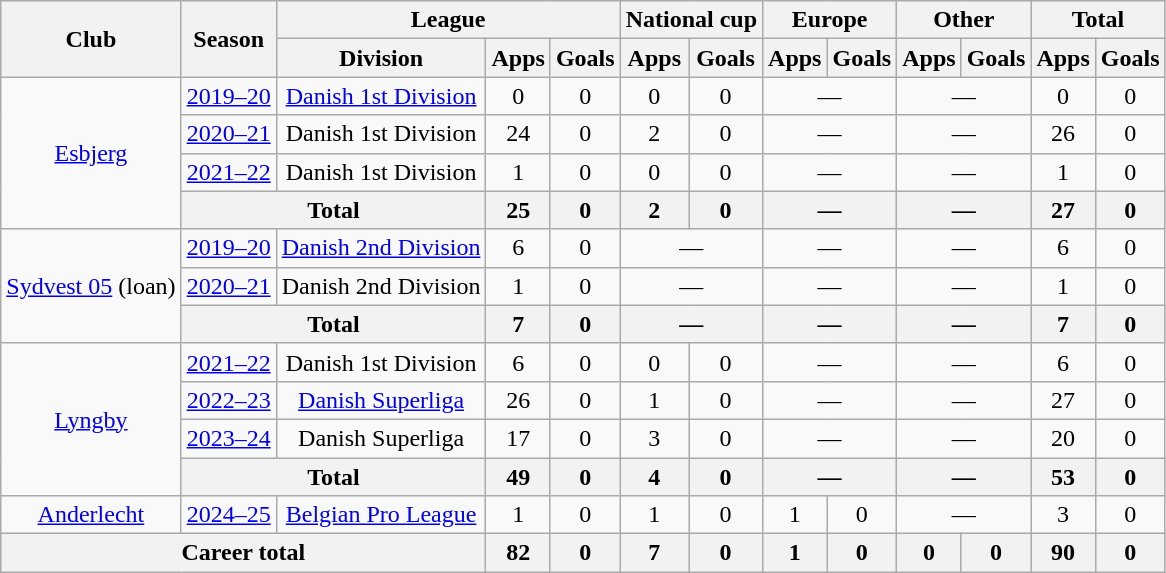<table class=wikitable style=text-align:center>
<tr>
<th rowspan="2">Club</th>
<th rowspan="2">Season</th>
<th colspan="3">League</th>
<th colspan="2">National cup</th>
<th colspan="2">Europe</th>
<th colspan="2">Other</th>
<th colspan="2">Total</th>
</tr>
<tr>
<th>Division</th>
<th>Apps</th>
<th>Goals</th>
<th>Apps</th>
<th>Goals</th>
<th>Apps</th>
<th>Goals</th>
<th>Apps</th>
<th>Goals</th>
<th>Apps</th>
<th>Goals</th>
</tr>
<tr>
<td rowspan="4"><a href='#'>Esbjerg</a></td>
<td><a href='#'>2019–20</a></td>
<td><a href='#'>Danish 1st Division</a></td>
<td>0</td>
<td>0</td>
<td>0</td>
<td>0</td>
<td colspan="2">—</td>
<td colspan="2">—</td>
<td>0</td>
<td>0</td>
</tr>
<tr>
<td><a href='#'>2020–21</a></td>
<td>Danish 1st Division</td>
<td>24</td>
<td>0</td>
<td>2</td>
<td>0</td>
<td colspan="2">—</td>
<td colspan="2">—</td>
<td>26</td>
<td>0</td>
</tr>
<tr>
<td><a href='#'>2021–22</a></td>
<td>Danish 1st Division</td>
<td>1</td>
<td>0</td>
<td>0</td>
<td>0</td>
<td colspan="2">—</td>
<td colspan="2">—</td>
<td>1</td>
<td>0</td>
</tr>
<tr>
<th colspan="2">Total</th>
<th>25</th>
<th>0</th>
<th>2</th>
<th>0</th>
<th colspan="2">—</th>
<th colspan="2">—</th>
<th>27</th>
<th>0</th>
</tr>
<tr>
<td rowspan="3"><a href='#'>Sydvest 05</a> (loan)</td>
<td><a href='#'>2019–20</a></td>
<td><a href='#'>Danish 2nd Division</a></td>
<td>6</td>
<td>0</td>
<td colspan="2">—</td>
<td colspan="2">—</td>
<td colspan="2">—</td>
<td>6</td>
<td>0</td>
</tr>
<tr>
<td><a href='#'>2020–21</a></td>
<td>Danish 2nd Division</td>
<td>1</td>
<td>0</td>
<td colspan="2">—</td>
<td colspan="2">—</td>
<td colspan="2">—</td>
<td>1</td>
<td>0</td>
</tr>
<tr>
<th colspan="2">Total</th>
<th>7</th>
<th>0</th>
<th colspan="2">—</th>
<th colspan="2">—</th>
<th colspan="2">—</th>
<th>7</th>
<th>0</th>
</tr>
<tr>
<td rowspan="4"><a href='#'>Lyngby</a></td>
<td><a href='#'>2021–22</a></td>
<td>Danish 1st Division</td>
<td>6</td>
<td>0</td>
<td>0</td>
<td>0</td>
<td colspan="2">—</td>
<td colspan="2">—</td>
<td>6</td>
<td>0</td>
</tr>
<tr>
<td><a href='#'>2022–23</a></td>
<td><a href='#'>Danish Superliga</a></td>
<td>26</td>
<td>0</td>
<td>1</td>
<td>0</td>
<td colspan="2">—</td>
<td colspan="2">—</td>
<td>27</td>
<td>0</td>
</tr>
<tr>
<td><a href='#'>2023–24</a></td>
<td>Danish Superliga</td>
<td>17</td>
<td>0</td>
<td>3</td>
<td>0</td>
<td colspan="2">—</td>
<td colspan="2">—</td>
<td>20</td>
<td>0</td>
</tr>
<tr>
<th colspan="2">Total</th>
<th>49</th>
<th>0</th>
<th>4</th>
<th>0</th>
<th colspan="2">—</th>
<th colspan="2">—</th>
<th>53</th>
<th>0</th>
</tr>
<tr>
<td><a href='#'>Anderlecht</a></td>
<td><a href='#'>2024–25</a></td>
<td><a href='#'>Belgian Pro League</a></td>
<td>1</td>
<td>0</td>
<td>1</td>
<td>0</td>
<td>1</td>
<td>0</td>
<td colspan="2">—</td>
<td>3</td>
<td>0</td>
</tr>
<tr>
<th colspan="3">Career total</th>
<th>82</th>
<th>0</th>
<th>7</th>
<th>0</th>
<th>1</th>
<th>0</th>
<th>0</th>
<th>0</th>
<th>90</th>
<th>0</th>
</tr>
</table>
